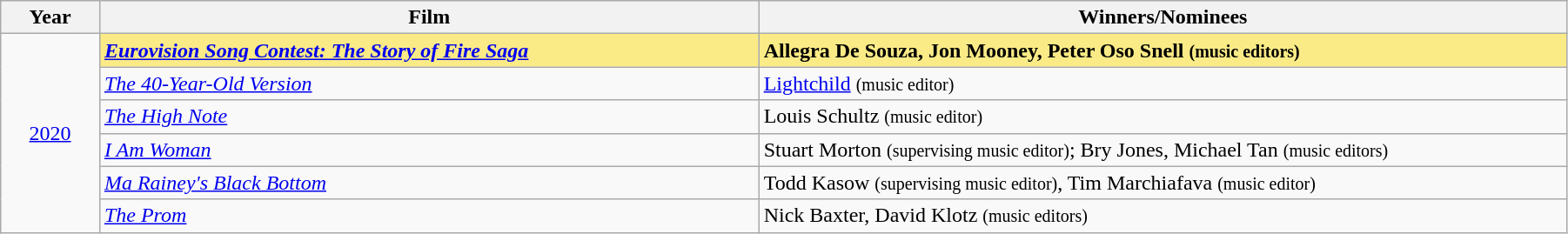<table class="wikitable" width="95%" cellpadding="5">
<tr>
<th width="6%">Year</th>
<th width="40%">Film</th>
<th width="49%">Winners/Nominees</th>
</tr>
<tr>
<td rowspan=6 style="text-align:center"><a href='#'>2020</a><br></td>
<td style="background:#FAEB86;"><strong><em><a href='#'>Eurovision Song Contest: The Story of Fire Saga</a></em></strong></td>
<td style="background:#FAEB86;"><strong>Allegra De Souza, Jon Mooney, Peter Oso Snell <small>(music editors)</small></strong></td>
</tr>
<tr>
<td><em><a href='#'>The 40-Year-Old Version</a></em></td>
<td><a href='#'>Lightchild</a> <small>(music editor)</small></td>
</tr>
<tr>
<td><em><a href='#'>The High Note</a></em></td>
<td>Louis Schultz <small>(music editor)</small></td>
</tr>
<tr>
<td><em><a href='#'>I Am Woman</a></em></td>
<td>Stuart Morton <small>(supervising music editor)</small>; Bry Jones, Michael Tan <small>(music editors)</small></td>
</tr>
<tr>
<td><em><a href='#'>Ma Rainey's Black Bottom</a></em></td>
<td>Todd Kasow <small>(supervising music editor)</small>, Tim Marchiafava <small>(music editor)</small></td>
</tr>
<tr>
<td><em><a href='#'>The Prom</a></em></td>
<td>Nick Baxter, David Klotz <small>(music editors)</small></td>
</tr>
</table>
